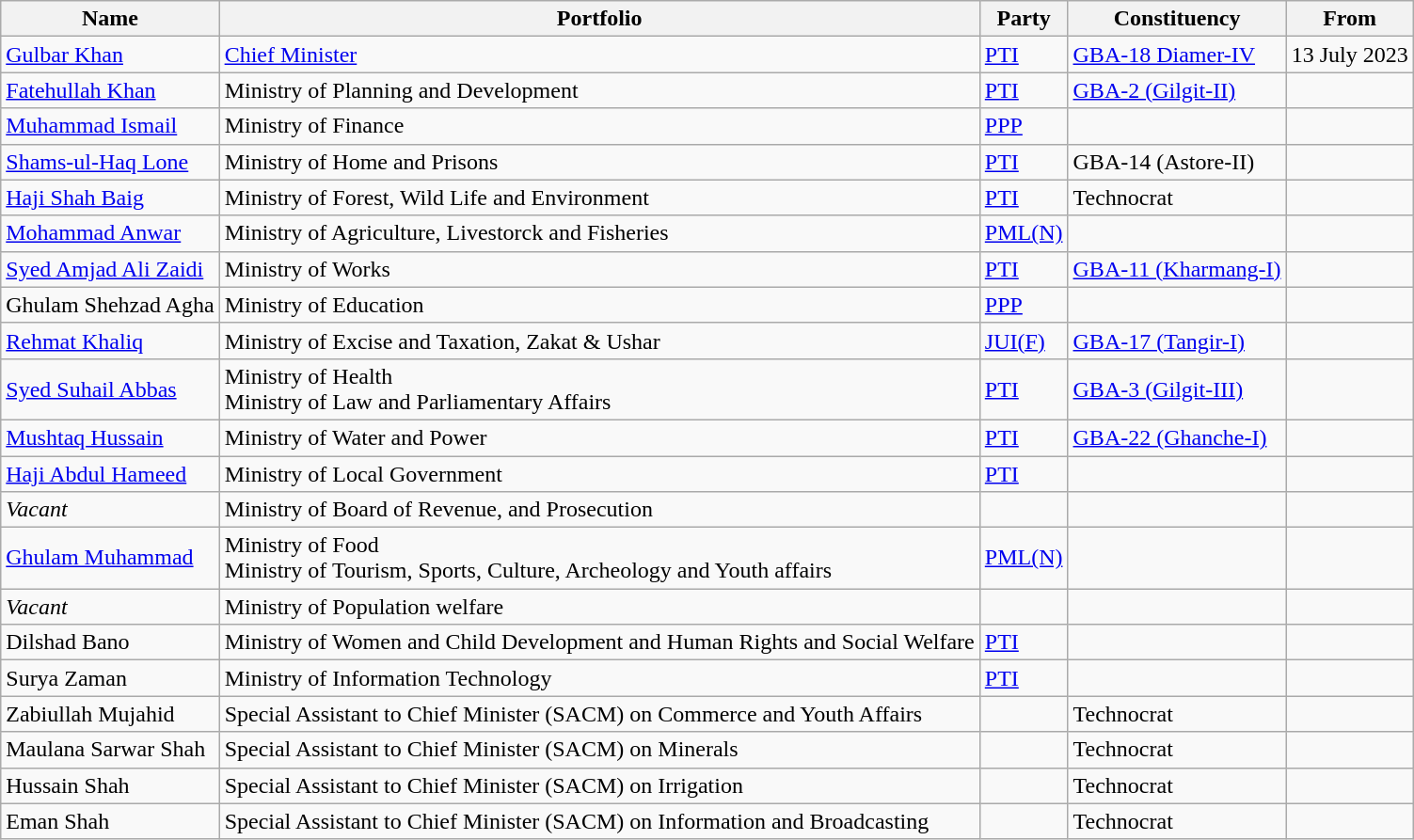<table class="wikitable">
<tr>
<th>Name</th>
<th>Portfolio</th>
<th>Party</th>
<th>Constituency</th>
<th>From</th>
</tr>
<tr>
<td><a href='#'>Gulbar Khan</a></td>
<td><a href='#'>Chief Minister</a></td>
<td><a href='#'>PTI</a></td>
<td><a href='#'>GBA-18 Diamer-IV</a></td>
<td>13 July 2023</td>
</tr>
<tr>
<td><a href='#'>Fatehullah Khan</a></td>
<td>Ministry of Planning and Development</td>
<td><a href='#'>PTI</a></td>
<td><a href='#'>GBA-2 (Gilgit-II)</a></td>
<td></td>
</tr>
<tr>
<td><a href='#'>Muhammad Ismail</a></td>
<td>Ministry of Finance</td>
<td><a href='#'>PPP</a></td>
<td></td>
<td></td>
</tr>
<tr>
<td><a href='#'>Shams-ul-Haq Lone</a></td>
<td>Ministry of Home and Prisons</td>
<td><a href='#'>PTI</a></td>
<td>GBA-14 (Astore-II)</td>
<td></td>
</tr>
<tr>
<td><a href='#'>Haji Shah Baig</a></td>
<td>Ministry of Forest, Wild Life and Environment</td>
<td><a href='#'>PTI</a></td>
<td>Technocrat</td>
<td></td>
</tr>
<tr>
<td><a href='#'>Mohammad Anwar</a></td>
<td>Ministry of Agriculture, Livestorck and Fisheries</td>
<td><a href='#'>PML(N)</a></td>
<td></td>
<td></td>
</tr>
<tr>
<td><a href='#'>Syed Amjad Ali Zaidi</a></td>
<td>Ministry of Works</td>
<td><a href='#'>PTI</a></td>
<td><a href='#'>GBA-11 (Kharmang-I)</a></td>
<td></td>
</tr>
<tr>
<td>Ghulam Shehzad Agha</td>
<td>Ministry of Education</td>
<td><a href='#'>PPP</a></td>
<td></td>
<td></td>
</tr>
<tr>
<td><a href='#'>Rehmat Khaliq</a></td>
<td>Ministry of Excise and Taxation, Zakat & Ushar</td>
<td><a href='#'>JUI(F)</a></td>
<td><a href='#'>GBA-17 (Tangir-I)</a></td>
<td></td>
</tr>
<tr>
<td><a href='#'>Syed Suhail Abbas</a></td>
<td>Ministry of Health<br>Ministry of Law and Parliamentary Affairs</td>
<td><a href='#'>PTI</a></td>
<td><a href='#'>GBA-3 (Gilgit-III)</a></td>
<td></td>
</tr>
<tr>
<td><a href='#'>Mushtaq Hussain</a></td>
<td>Ministry of Water and Power</td>
<td><a href='#'>PTI</a></td>
<td><a href='#'>GBA-22 (Ghanche-I)</a></td>
<td></td>
</tr>
<tr>
<td><a href='#'>Haji Abdul Hameed</a></td>
<td>Ministry of Local Government</td>
<td><a href='#'>PTI</a></td>
<td></td>
<td></td>
</tr>
<tr>
<td><em>Vacant</em></td>
<td>Ministry of Board of Revenue, and Prosecution</td>
<td></td>
<td></td>
<td></td>
</tr>
<tr>
<td><a href='#'>Ghulam Muhammad</a></td>
<td>Ministry of Food<br>Ministry of Tourism, Sports, Culture, Archeology and Youth affairs</td>
<td><a href='#'>PML(N)</a></td>
<td></td>
<td></td>
</tr>
<tr>
<td><em>Vacant</em></td>
<td>Ministry of Population welfare</td>
<td></td>
<td></td>
<td></td>
</tr>
<tr>
<td>Dilshad Bano</td>
<td>Ministry of Women and Child Development and Human Rights and Social Welfare</td>
<td><a href='#'>PTI</a></td>
<td></td>
<td></td>
</tr>
<tr>
<td>Surya Zaman</td>
<td>Ministry of Information Technology</td>
<td><a href='#'>PTI</a></td>
<td></td>
<td></td>
</tr>
<tr>
<td>Zabiullah Mujahid</td>
<td>Special Assistant to Chief Minister (SACM) on Commerce and Youth Affairs</td>
<td></td>
<td>Technocrat</td>
<td></td>
</tr>
<tr>
<td>Maulana Sarwar Shah</td>
<td>Special Assistant to Chief Minister (SACM) on Minerals</td>
<td></td>
<td>Technocrat</td>
<td></td>
</tr>
<tr>
<td>Hussain Shah</td>
<td>Special Assistant to Chief Minister (SACM) on Irrigation</td>
<td></td>
<td>Technocrat</td>
<td></td>
</tr>
<tr>
<td>Eman Shah</td>
<td>Special Assistant to Chief Minister (SACM) on Information and Broadcasting</td>
<td></td>
<td>Technocrat</td>
<td></td>
</tr>
</table>
